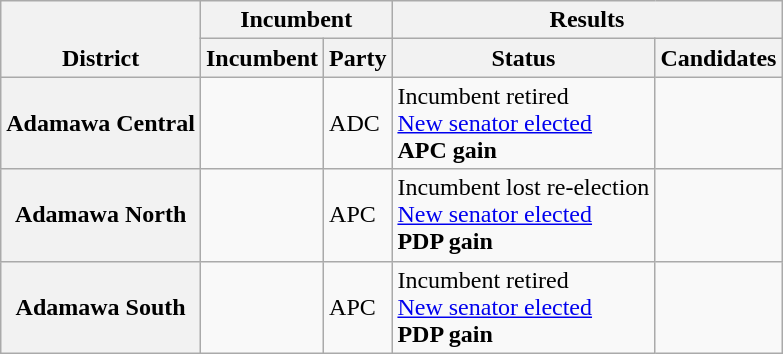<table class="wikitable sortable">
<tr valign=bottom>
<th rowspan=2>District</th>
<th colspan=2>Incumbent</th>
<th colspan=2>Results</th>
</tr>
<tr valign=bottom>
<th>Incumbent</th>
<th>Party</th>
<th>Status</th>
<th>Candidates</th>
</tr>
<tr>
<th>Adamawa Central</th>
<td></td>
<td>ADC</td>
<td>Incumbent retired<br><a href='#'>New senator elected</a><br><strong>APC gain</strong></td>
<td nowrap></td>
</tr>
<tr>
<th>Adamawa North</th>
<td></td>
<td>APC</td>
<td>Incumbent lost re-election<br><a href='#'>New senator elected</a><br><strong>PDP gain</strong></td>
<td nowrap></td>
</tr>
<tr>
<th>Adamawa South</th>
<td></td>
<td>APC</td>
<td>Incumbent retired<br><a href='#'>New senator elected</a><br><strong>PDP gain</strong></td>
<td nowrap></td>
</tr>
</table>
